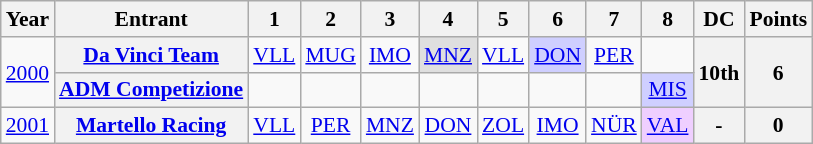<table class="wikitable" style="text-align:center; font-size:90%">
<tr>
<th>Year</th>
<th>Entrant</th>
<th>1</th>
<th>2</th>
<th>3</th>
<th>4</th>
<th>5</th>
<th>6</th>
<th>7</th>
<th>8</th>
<th>DC</th>
<th>Points</th>
</tr>
<tr>
<td rowspan="2"><a href='#'>2000</a></td>
<th><a href='#'>Da Vinci Team</a></th>
<td><a href='#'>VLL</a></td>
<td><a href='#'>MUG</a></td>
<td><a href='#'>IMO</a></td>
<td style="background:#DFDFDF;"><a href='#'>MNZ</a><br></td>
<td><a href='#'>VLL</a></td>
<td style="background:#CFCFFF;"><a href='#'>DON</a><br></td>
<td><a href='#'>PER</a></td>
<td></td>
<th rowspan="2">10th</th>
<th rowspan="2">6</th>
</tr>
<tr>
<th><a href='#'>ADM Competizione</a></th>
<td></td>
<td></td>
<td></td>
<td></td>
<td></td>
<td></td>
<td></td>
<td style="background:#CFCFFF;"><a href='#'>MIS</a><br></td>
</tr>
<tr>
<td><a href='#'>2001</a></td>
<th><a href='#'>Martello Racing</a></th>
<td><a href='#'>VLL</a></td>
<td><a href='#'>PER</a></td>
<td><a href='#'>MNZ</a></td>
<td><a href='#'>DON</a></td>
<td><a href='#'>ZOL</a></td>
<td><a href='#'>IMO</a></td>
<td><a href='#'>NÜR</a></td>
<td style="background:#EFCFFF;"><a href='#'>VAL</a><br></td>
<th>-</th>
<th>0</th>
</tr>
</table>
